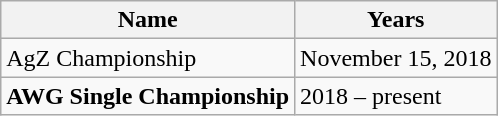<table class="wikitable">
<tr>
<th>Name</th>
<th>Years</th>
</tr>
<tr>
<td>AgZ Championship</td>
<td>November 15, 2018</td>
</tr>
<tr>
<td><strong>AWG Single Championship</strong></td>
<td>2018 – present</td>
</tr>
</table>
